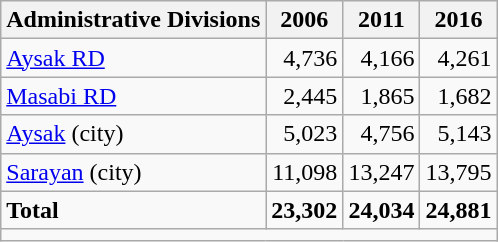<table class="wikitable">
<tr>
<th>Administrative Divisions</th>
<th>2006</th>
<th>2011</th>
<th>2016</th>
</tr>
<tr>
<td><a href='#'>Aysak RD</a></td>
<td style="text-align: right;">4,736</td>
<td style="text-align: right;">4,166</td>
<td style="text-align: right;">4,261</td>
</tr>
<tr>
<td><a href='#'>Masabi RD</a></td>
<td style="text-align: right;">2,445</td>
<td style="text-align: right;">1,865</td>
<td style="text-align: right;">1,682</td>
</tr>
<tr>
<td><a href='#'>Aysak</a> (city)</td>
<td style="text-align: right;">5,023</td>
<td style="text-align: right;">4,756</td>
<td style="text-align: right;">5,143</td>
</tr>
<tr>
<td><a href='#'>Sarayan</a> (city)</td>
<td style="text-align: right;">11,098</td>
<td style="text-align: right;">13,247</td>
<td style="text-align: right;">13,795</td>
</tr>
<tr>
<td><strong>Total</strong></td>
<td style="text-align: right;"><strong>23,302</strong></td>
<td style="text-align: right;"><strong>24,034</strong></td>
<td style="text-align: right;"><strong>24,881</strong></td>
</tr>
<tr>
<td colspan=4></td>
</tr>
</table>
